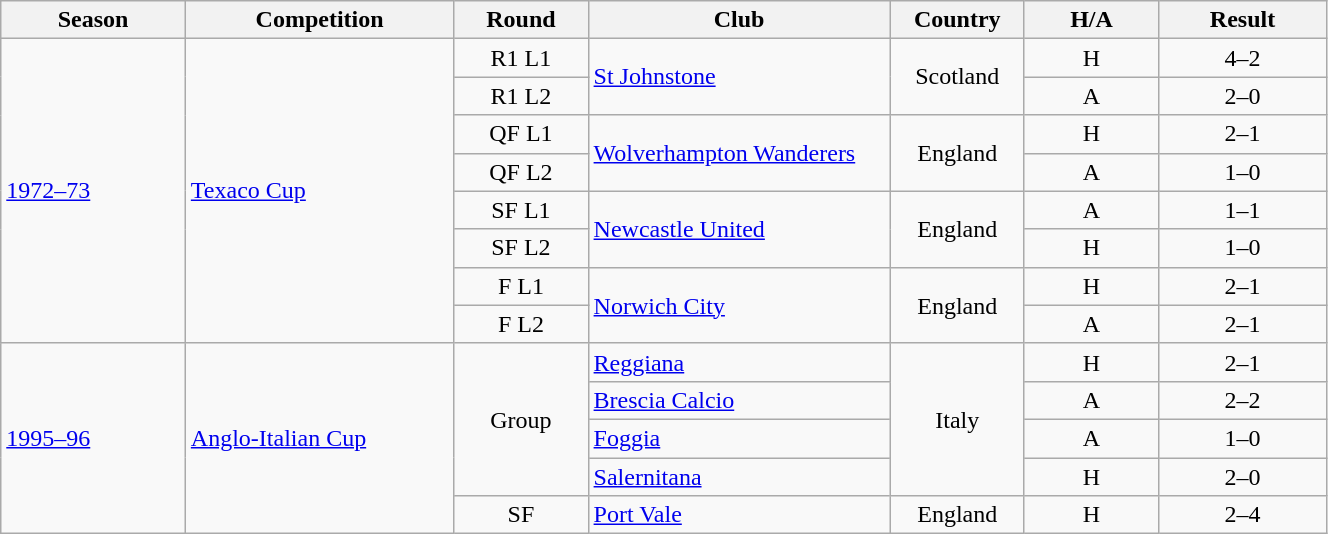<table class="wikitable" width=70%>
<tr>
<th scope=col width=11%>Season</th>
<th scope=col width=16%>Competition</th>
<th scope=col width=8%>Round</th>
<th scope=col width=18%>Club</th>
<th scope=col width=8%>Country</th>
<th scope=col width=8%>H/A</th>
<th scope=col width=10%>Result</th>
</tr>
<tr>
<td rowspan=8><a href='#'>1972–73</a></td>
<td rowspan=8><a href='#'>Texaco Cup</a></td>
<td align=center>R1 L1</td>
<td rowspan=2><a href='#'>St Johnstone</a></td>
<td rowspan=2 align=center>Scotland</td>
<td align=center>H</td>
<td align=center>4–2</td>
</tr>
<tr>
<td align=center>R1 L2</td>
<td align=center>A</td>
<td align=center>2–0</td>
</tr>
<tr>
<td align=center>QF L1</td>
<td rowspan=2><a href='#'>Wolverhampton Wanderers</a></td>
<td align=center rowspan=2>England</td>
<td align=center>H</td>
<td align=center>2–1</td>
</tr>
<tr>
<td align=center>QF L2</td>
<td align=center>A</td>
<td align=center>1–0</td>
</tr>
<tr>
<td align=center>SF L1</td>
<td rowspan=2><a href='#'>Newcastle United</a></td>
<td align=center rowspan=2>England</td>
<td align=center>A</td>
<td align=center>1–1</td>
</tr>
<tr>
<td align=center>SF L2</td>
<td align=center>H</td>
<td align=center>1–0</td>
</tr>
<tr>
<td align=center>F L1</td>
<td rowspan=2><a href='#'>Norwich City</a></td>
<td align=center rowspan=2>England</td>
<td align=center>H</td>
<td align=center>2–1</td>
</tr>
<tr>
<td align=center>F L2</td>
<td align=center>A</td>
<td align=center>2–1</td>
</tr>
<tr>
<td rowspan=5><a href='#'>1995–96</a></td>
<td rowspan=5><a href='#'>Anglo-Italian Cup</a></td>
<td rowspan=4 align=center>Group</td>
<td><a href='#'>Reggiana</a></td>
<td align=center rowspan=4>Italy</td>
<td align=center>H</td>
<td align=center>2–1</td>
</tr>
<tr>
<td><a href='#'>Brescia Calcio</a></td>
<td align=center>A</td>
<td align=center>2–2</td>
</tr>
<tr>
<td><a href='#'>Foggia</a></td>
<td align=center>A</td>
<td align=center>1–0</td>
</tr>
<tr>
<td><a href='#'>Salernitana</a></td>
<td align=center>H</td>
<td align=center>2–0</td>
</tr>
<tr>
<td align=center>SF</td>
<td><a href='#'>Port Vale</a></td>
<td align=center rowspan=2>England</td>
<td align=center>H</td>
<td align=center>2–4</td>
</tr>
</table>
